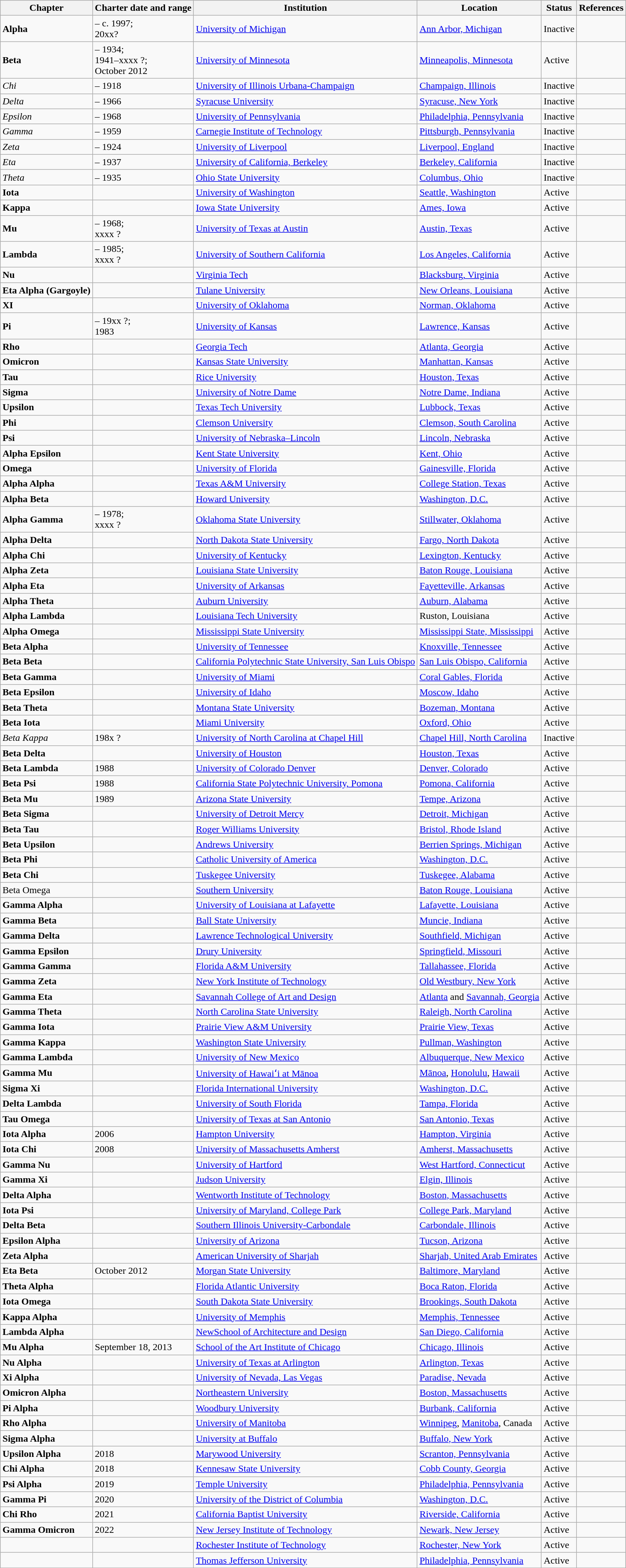<table class="wikitable sortable">
<tr>
<th>Chapter</th>
<th>Charter date and range</th>
<th>Institution</th>
<th>Location</th>
<th>Status</th>
<th>References</th>
</tr>
<tr>
<td><strong>Alpha</strong></td>
<td> – c. 1997;<br>20xx?</td>
<td><a href='#'>University of Michigan</a></td>
<td><a href='#'>Ann Arbor, Michigan</a></td>
<td>Inactive</td>
<td></td>
</tr>
<tr>
<td><strong>Beta</strong></td>
<td> – 1934;<br>1941–xxxx ?;<br>October 2012</td>
<td><a href='#'>University of Minnesota</a></td>
<td><a href='#'>Minneapolis, Minnesota</a></td>
<td>Active</td>
<td></td>
</tr>
<tr>
<td><em>Chi</em></td>
<td> – 1918</td>
<td><a href='#'>University of Illinois Urbana-Champaign</a></td>
<td><a href='#'>Champaign, Illinois</a></td>
<td>Inactive</td>
<td></td>
</tr>
<tr>
<td><em>Delta</em></td>
<td> – 1966</td>
<td><a href='#'>Syracuse University</a></td>
<td><a href='#'>Syracuse, New York</a></td>
<td>Inactive</td>
<td></td>
</tr>
<tr>
<td><em>Epsilon</em></td>
<td> – 1968</td>
<td><a href='#'>University of Pennsylvania</a></td>
<td><a href='#'>Philadelphia, Pennsylvania</a></td>
<td>Inactive</td>
<td></td>
</tr>
<tr>
<td><em>Gamma</em></td>
<td> – 1959</td>
<td><a href='#'>Carnegie Institute of Technology</a></td>
<td><a href='#'>Pittsburgh, Pennsylvania</a></td>
<td>Inactive</td>
<td></td>
</tr>
<tr>
<td><em>Zeta</em></td>
<td> – 1924</td>
<td><a href='#'>University of Liverpool</a></td>
<td><a href='#'>Liverpool, England</a></td>
<td>Inactive</td>
<td></td>
</tr>
<tr>
<td><em>Eta</em></td>
<td> – 1937</td>
<td><a href='#'>University of California, Berkeley</a></td>
<td><a href='#'>Berkeley, California</a></td>
<td>Inactive</td>
<td></td>
</tr>
<tr>
<td><em>Theta</em></td>
<td> – 1935</td>
<td><a href='#'>Ohio State University</a></td>
<td><a href='#'>Columbus, Ohio</a></td>
<td>Inactive</td>
<td></td>
</tr>
<tr>
<td><strong>Iota</strong></td>
<td></td>
<td><a href='#'>University of Washington</a></td>
<td><a href='#'>Seattle, Washington</a></td>
<td>Active</td>
<td></td>
</tr>
<tr>
<td><strong>Kappa</strong></td>
<td></td>
<td><a href='#'>Iowa State University</a></td>
<td><a href='#'>Ames, Iowa</a></td>
<td>Active</td>
<td></td>
</tr>
<tr>
<td><strong>Mu</strong></td>
<td> – 1968;<br>xxxx ?</td>
<td><a href='#'>University of Texas at Austin</a></td>
<td><a href='#'>Austin, Texas</a></td>
<td>Active</td>
<td></td>
</tr>
<tr>
<td><strong>Lambda</strong></td>
<td> – 1985;<br>xxxx ?</td>
<td><a href='#'>University of Southern California</a></td>
<td><a href='#'>Los Angeles, California</a></td>
<td>Active</td>
<td></td>
</tr>
<tr>
<td><strong>Nu</strong></td>
<td></td>
<td><a href='#'>Virginia Tech</a></td>
<td><a href='#'>Blacksburg, Virginia</a></td>
<td>Active</td>
<td></td>
</tr>
<tr>
<td><strong>Eta Alpha (Gargoyle)</strong></td>
<td></td>
<td><a href='#'>Tulane University</a></td>
<td><a href='#'>New Orleans, Louisiana</a></td>
<td>Active</td>
<td></td>
</tr>
<tr>
<td><strong>XI</strong></td>
<td></td>
<td><a href='#'>University of Oklahoma</a></td>
<td><a href='#'>Norman, Oklahoma</a></td>
<td>Active</td>
<td></td>
</tr>
<tr>
<td><strong>Pi</strong></td>
<td> – 19xx ?;<br>1983</td>
<td><a href='#'>University of Kansas</a></td>
<td><a href='#'>Lawrence, Kansas</a></td>
<td>Active</td>
<td></td>
</tr>
<tr>
<td><strong>Rho</strong></td>
<td></td>
<td><a href='#'>Georgia Tech</a></td>
<td><a href='#'>Atlanta, Georgia</a></td>
<td>Active</td>
<td></td>
</tr>
<tr>
<td><strong>Omicron</strong></td>
<td></td>
<td><a href='#'>Kansas State University</a></td>
<td><a href='#'>Manhattan, Kansas</a></td>
<td>Active</td>
<td></td>
</tr>
<tr>
<td><strong>Tau</strong></td>
<td></td>
<td><a href='#'>Rice University</a></td>
<td><a href='#'>Houston, Texas</a></td>
<td>Active</td>
<td></td>
</tr>
<tr>
<td><strong>Sigma</strong></td>
<td></td>
<td><a href='#'>University of Notre Dame</a></td>
<td><a href='#'>Notre Dame, Indiana</a></td>
<td>Active</td>
<td></td>
</tr>
<tr>
<td><strong>Upsilon</strong></td>
<td></td>
<td><a href='#'>Texas Tech University</a></td>
<td><a href='#'>Lubbock, Texas</a></td>
<td>Active</td>
<td></td>
</tr>
<tr>
<td><strong>Phi</strong></td>
<td></td>
<td><a href='#'>Clemson University</a></td>
<td><a href='#'>Clemson, South Carolina</a></td>
<td>Active</td>
<td></td>
</tr>
<tr>
<td><strong>Psi</strong></td>
<td></td>
<td><a href='#'>University of Nebraska–Lincoln</a></td>
<td><a href='#'>Lincoln, Nebraska</a></td>
<td>Active</td>
<td></td>
</tr>
<tr>
<td><strong>Alpha Epsilon</strong></td>
<td></td>
<td><a href='#'>Kent State University</a></td>
<td><a href='#'>Kent, Ohio</a></td>
<td>Active</td>
<td></td>
</tr>
<tr>
<td><strong>Omega</strong></td>
<td></td>
<td><a href='#'>University of Florida</a></td>
<td><a href='#'>Gainesville, Florida</a></td>
<td>Active</td>
<td></td>
</tr>
<tr>
<td><strong>Alpha Alpha</strong></td>
<td></td>
<td><a href='#'>Texas A&M University</a></td>
<td><a href='#'>College Station, Texas</a></td>
<td>Active</td>
<td></td>
</tr>
<tr>
<td><strong>Alpha Beta</strong></td>
<td></td>
<td><a href='#'>Howard University</a></td>
<td><a href='#'>Washington, D.C.</a></td>
<td>Active</td>
<td></td>
</tr>
<tr>
<td><strong>Alpha Gamma</strong></td>
<td> – 1978;<br>xxxx ?</td>
<td><a href='#'>Oklahoma State University</a></td>
<td><a href='#'>Stillwater, Oklahoma</a></td>
<td>Active</td>
<td></td>
</tr>
<tr>
<td><strong>Alpha Delta</strong></td>
<td></td>
<td><a href='#'>North Dakota State University</a></td>
<td><a href='#'>Fargo, North Dakota</a></td>
<td>Active</td>
<td></td>
</tr>
<tr>
<td><strong>Alpha Chi</strong></td>
<td></td>
<td><a href='#'>University of Kentucky</a></td>
<td><a href='#'>Lexington, Kentucky</a></td>
<td>Active</td>
<td></td>
</tr>
<tr>
<td><strong>Alpha Zeta</strong></td>
<td></td>
<td><a href='#'>Louisiana State University</a></td>
<td><a href='#'>Baton Rouge, Louisiana</a></td>
<td>Active</td>
<td></td>
</tr>
<tr>
<td><strong>Alpha Eta</strong></td>
<td></td>
<td><a href='#'>University of Arkansas</a></td>
<td><a href='#'>Fayetteville, Arkansas</a></td>
<td>Active</td>
<td></td>
</tr>
<tr>
<td><strong>Alpha Theta</strong></td>
<td></td>
<td><a href='#'>Auburn University</a></td>
<td><a href='#'>Auburn, Alabama</a></td>
<td>Active</td>
<td></td>
</tr>
<tr>
<td><strong>Alpha Lambda</strong></td>
<td></td>
<td><a href='#'>Louisiana Tech University</a></td>
<td>Ruston, Louisiana</td>
<td>Active</td>
<td></td>
</tr>
<tr>
<td><strong>Alpha Omega</strong></td>
<td></td>
<td><a href='#'>Mississippi State University</a></td>
<td><a href='#'>Mississippi State, Mississippi</a></td>
<td>Active</td>
<td></td>
</tr>
<tr>
<td><strong>Beta Alpha</strong></td>
<td></td>
<td><a href='#'>University of Tennessee</a></td>
<td><a href='#'>Knoxville, Tennessee</a></td>
<td>Active</td>
<td></td>
</tr>
<tr>
<td><strong>Beta Beta</strong></td>
<td></td>
<td><a href='#'>California Polytechnic State University, San Luis Obispo</a></td>
<td><a href='#'>San Luis Obispo, California</a></td>
<td>Active</td>
<td></td>
</tr>
<tr>
<td><strong>Beta Gamma</strong></td>
<td></td>
<td><a href='#'>University of Miami</a></td>
<td><a href='#'>Coral Gables, Florida</a></td>
<td>Active</td>
<td></td>
</tr>
<tr>
<td><strong>Beta Epsilon</strong></td>
<td></td>
<td><a href='#'>University of Idaho</a></td>
<td><a href='#'>Moscow, Idaho</a></td>
<td>Active</td>
<td></td>
</tr>
<tr>
<td><strong>Beta Theta</strong></td>
<td></td>
<td><a href='#'>Montana State University</a></td>
<td><a href='#'>Bozeman, Montana</a></td>
<td>Active</td>
<td></td>
</tr>
<tr>
<td><strong>Beta Iota</strong></td>
<td></td>
<td><a href='#'>Miami University</a></td>
<td><a href='#'>Oxford, Ohio</a></td>
<td>Active</td>
<td></td>
</tr>
<tr>
<td><em>Beta Kappa</em></td>
<td>198x ?</td>
<td><a href='#'>University of North Carolina at Chapel Hill</a></td>
<td><a href='#'>Chapel Hill, North Carolina</a></td>
<td>Inactive</td>
<td></td>
</tr>
<tr>
<td><strong>Beta Delta</strong></td>
<td></td>
<td><a href='#'>University of Houston</a></td>
<td><a href='#'>Houston, Texas</a></td>
<td>Active</td>
<td></td>
</tr>
<tr>
<td><strong>Beta Lambda</strong></td>
<td>1988</td>
<td><a href='#'>University of Colorado Denver</a></td>
<td><a href='#'>Denver, Colorado</a></td>
<td>Active</td>
<td></td>
</tr>
<tr>
<td><strong>Beta Psi</strong></td>
<td>1988</td>
<td><a href='#'>California State Polytechnic University, Pomona</a></td>
<td><a href='#'>Pomona, California</a></td>
<td>Active</td>
<td></td>
</tr>
<tr>
<td><strong>Beta Mu</strong></td>
<td>1989</td>
<td><a href='#'>Arizona State University</a></td>
<td><a href='#'>Tempe, Arizona</a></td>
<td>Active</td>
<td></td>
</tr>
<tr>
<td><strong>Beta Sigma</strong></td>
<td></td>
<td><a href='#'>University of Detroit Mercy</a></td>
<td><a href='#'>Detroit, Michigan</a></td>
<td>Active</td>
<td></td>
</tr>
<tr>
<td><strong>Beta Tau</strong></td>
<td></td>
<td><a href='#'>Roger Williams University</a></td>
<td><a href='#'>Bristol, Rhode Island</a></td>
<td>Active</td>
<td></td>
</tr>
<tr>
<td><strong>Beta Upsilon</strong></td>
<td></td>
<td><a href='#'>Andrews University</a></td>
<td><a href='#'>Berrien Springs, Michigan</a></td>
<td>Active</td>
<td></td>
</tr>
<tr>
<td><strong>Beta Phi</strong></td>
<td></td>
<td><a href='#'>Catholic University of America</a></td>
<td><a href='#'>Washington, D.C.</a></td>
<td>Active</td>
<td></td>
</tr>
<tr>
<td><strong>Beta Chi</strong></td>
<td></td>
<td><a href='#'>Tuskegee University</a></td>
<td><a href='#'>Tuskegee, Alabama</a></td>
<td>Active</td>
<td></td>
</tr>
<tr>
<td>Beta Omega</td>
<td></td>
<td><a href='#'>Southern University</a></td>
<td><a href='#'>Baton Rouge, Louisiana</a></td>
<td>Active</td>
<td></td>
</tr>
<tr>
<td><strong>Gamma Alpha</strong></td>
<td></td>
<td><a href='#'>University of Louisiana at Lafayette</a></td>
<td><a href='#'>Lafayette, Louisiana</a></td>
<td>Active</td>
<td></td>
</tr>
<tr>
<td><strong>Gamma Beta</strong></td>
<td></td>
<td><a href='#'>Ball State University</a></td>
<td><a href='#'>Muncie, Indiana</a></td>
<td>Active</td>
<td></td>
</tr>
<tr>
<td><strong>Gamma Delta</strong></td>
<td></td>
<td><a href='#'>Lawrence Technological University</a></td>
<td><a href='#'>Southfield, Michigan</a></td>
<td>Active</td>
<td></td>
</tr>
<tr>
<td><strong>Gamma Epsilon</strong></td>
<td></td>
<td><a href='#'>Drury University</a></td>
<td><a href='#'>Springfield, Missouri</a></td>
<td>Active</td>
<td></td>
</tr>
<tr>
<td><strong>Gamma Gamma</strong></td>
<td></td>
<td><a href='#'>Florida A&M University</a></td>
<td><a href='#'>Tallahassee, Florida</a></td>
<td>Active</td>
<td></td>
</tr>
<tr>
<td><strong>Gamma Zeta</strong></td>
<td></td>
<td><a href='#'>New York Institute of Technology</a></td>
<td><a href='#'>Old Westbury, New York</a></td>
<td>Active</td>
<td></td>
</tr>
<tr>
<td><strong>Gamma Eta</strong></td>
<td></td>
<td><a href='#'>Savannah College of Art and Design</a></td>
<td><a href='#'>Atlanta</a> and <a href='#'>Savannah, Georgia</a></td>
<td>Active</td>
<td></td>
</tr>
<tr>
<td><strong>Gamma Theta</strong></td>
<td></td>
<td><a href='#'>North Carolina State University</a></td>
<td><a href='#'>Raleigh, North Carolina</a></td>
<td>Active</td>
<td></td>
</tr>
<tr>
<td><strong>Gamma Iota</strong></td>
<td></td>
<td><a href='#'>Prairie View A&M University</a></td>
<td><a href='#'>Prairie View, Texas</a></td>
<td>Active</td>
<td></td>
</tr>
<tr>
<td><strong>Gamma Kappa</strong></td>
<td></td>
<td><a href='#'>Washington State University</a></td>
<td><a href='#'>Pullman, Washington</a></td>
<td>Active</td>
<td></td>
</tr>
<tr>
<td><strong>Gamma Lambda</strong></td>
<td></td>
<td><a href='#'>University of New Mexico</a></td>
<td><a href='#'>Albuquerque, New Mexico</a></td>
<td>Active</td>
<td></td>
</tr>
<tr>
<td><strong>Gamma Mu</strong></td>
<td></td>
<td><a href='#'>University of Hawaiʻi at Mānoa</a></td>
<td><a href='#'>Mānoa</a>, <a href='#'>Honolulu</a>, <a href='#'>Hawaii</a></td>
<td>Active</td>
<td></td>
</tr>
<tr>
<td><strong>Sigma Xi</strong></td>
<td></td>
<td><a href='#'>Florida International University</a></td>
<td><a href='#'>Washington, D.C.</a></td>
<td>Active</td>
<td></td>
</tr>
<tr>
<td><strong>Delta Lambda</strong></td>
<td></td>
<td><a href='#'>University of South Florida</a></td>
<td><a href='#'>Tampa, Florida</a></td>
<td>Active</td>
<td></td>
</tr>
<tr>
<td><strong>Tau Omega</strong></td>
<td></td>
<td><a href='#'>University of Texas at San Antonio</a></td>
<td><a href='#'>San Antonio, Texas</a></td>
<td>Active</td>
<td></td>
</tr>
<tr>
<td><strong>Iota Alpha</strong></td>
<td>2006</td>
<td><a href='#'>Hampton University</a></td>
<td><a href='#'>Hampton, Virginia</a></td>
<td>Active</td>
<td></td>
</tr>
<tr>
<td><strong>Iota Chi</strong></td>
<td>2008</td>
<td><a href='#'>University of Massachusetts Amherst</a></td>
<td><a href='#'>Amherst, Massachusetts</a></td>
<td>Active</td>
<td></td>
</tr>
<tr>
<td><strong>Gamma Nu</strong></td>
<td></td>
<td><a href='#'>University of Hartford</a></td>
<td><a href='#'>West Hartford, Connecticut</a></td>
<td>Active</td>
<td></td>
</tr>
<tr>
<td><strong>Gamma Xi</strong></td>
<td></td>
<td><a href='#'>Judson University</a></td>
<td><a href='#'>Elgin, Illinois</a></td>
<td>Active</td>
<td></td>
</tr>
<tr>
<td><strong>Delta Alpha</strong></td>
<td></td>
<td><a href='#'>Wentworth Institute of Technology</a></td>
<td><a href='#'>Boston, Massachusetts</a></td>
<td>Active</td>
<td></td>
</tr>
<tr>
<td><strong>Iota Psi</strong></td>
<td></td>
<td><a href='#'>University of Maryland, College Park</a></td>
<td><a href='#'>College Park, Maryland</a></td>
<td>Active</td>
<td></td>
</tr>
<tr>
<td><strong>Delta Beta</strong></td>
<td></td>
<td><a href='#'>Southern Illinois University-Carbondale</a></td>
<td><a href='#'>Carbondale, Illinois</a></td>
<td>Active</td>
<td></td>
</tr>
<tr>
<td><strong>Epsilon Alpha</strong></td>
<td></td>
<td><a href='#'>University of Arizona</a></td>
<td><a href='#'>Tucson, Arizona</a></td>
<td>Active</td>
<td></td>
</tr>
<tr>
<td><strong>Zeta Alpha</strong></td>
<td></td>
<td><a href='#'>American University of Sharjah</a></td>
<td><a href='#'>Sharjah, United Arab Emirates</a></td>
<td>Active</td>
<td></td>
</tr>
<tr>
<td><strong>Eta Beta</strong></td>
<td>October 2012</td>
<td><a href='#'>Morgan State University</a></td>
<td><a href='#'>Baltimore, Maryland</a></td>
<td>Active</td>
<td></td>
</tr>
<tr>
<td><strong>Theta Alpha</strong></td>
<td></td>
<td><a href='#'>Florida Atlantic University</a></td>
<td><a href='#'>Boca Raton, Florida</a></td>
<td>Active</td>
<td></td>
</tr>
<tr>
<td><strong>Iota Omega</strong></td>
<td></td>
<td><a href='#'>South Dakota State University</a></td>
<td><a href='#'>Brookings, South Dakota</a></td>
<td>Active</td>
<td></td>
</tr>
<tr>
<td><strong>Kappa Alpha</strong></td>
<td></td>
<td><a href='#'>University of Memphis</a></td>
<td><a href='#'>Memphis, Tennessee</a></td>
<td>Active</td>
<td></td>
</tr>
<tr>
<td><strong>Lambda Alpha</strong></td>
<td></td>
<td><a href='#'>NewSchool of Architecture and Design</a></td>
<td><a href='#'>San Diego, California</a></td>
<td>Active</td>
<td></td>
</tr>
<tr>
<td><strong>Mu Alpha</strong></td>
<td>September 18, 2013</td>
<td><a href='#'>School of the Art Institute of Chicago</a></td>
<td><a href='#'>Chicago, Illinois</a></td>
<td>Active</td>
<td></td>
</tr>
<tr>
<td><strong>Nu Alpha</strong></td>
<td></td>
<td><a href='#'>University of Texas at Arlington</a></td>
<td><a href='#'>Arlington, Texas</a></td>
<td>Active</td>
<td></td>
</tr>
<tr>
<td><strong>Xi Alpha</strong></td>
<td></td>
<td><a href='#'>University of Nevada, Las Vegas</a></td>
<td><a href='#'>Paradise, Nevada</a></td>
<td>Active</td>
<td></td>
</tr>
<tr>
<td><strong>Omicron Alpha</strong></td>
<td></td>
<td><a href='#'>Northeastern University</a></td>
<td><a href='#'>Boston, Massachusetts</a></td>
<td>Active</td>
<td></td>
</tr>
<tr>
<td><strong>Pi Alpha</strong></td>
<td></td>
<td><a href='#'>Woodbury University</a></td>
<td><a href='#'>Burbank, California</a></td>
<td>Active</td>
<td></td>
</tr>
<tr>
<td><strong>Rho Alpha</strong></td>
<td></td>
<td><a href='#'>University of Manitoba</a></td>
<td><a href='#'>Winnipeg</a>, <a href='#'>Manitoba</a>, Canada</td>
<td>Active</td>
<td></td>
</tr>
<tr>
<td><strong>Sigma Alpha</strong></td>
<td></td>
<td><a href='#'>University at Buffalo</a></td>
<td><a href='#'>Buffalo, New York</a></td>
<td>Active</td>
<td></td>
</tr>
<tr>
<td><strong>Upsilon Alpha</strong></td>
<td>2018</td>
<td><a href='#'>Marywood University</a></td>
<td><a href='#'>Scranton, Pennsylvania</a></td>
<td>Active</td>
<td></td>
</tr>
<tr>
<td><strong>Chi Alpha</strong></td>
<td>2018</td>
<td><a href='#'>Kennesaw State University</a></td>
<td><a href='#'>Cobb County, Georgia</a></td>
<td>Active</td>
<td></td>
</tr>
<tr>
<td><strong>Psi Alpha</strong></td>
<td>2019</td>
<td><a href='#'>Temple University</a></td>
<td><a href='#'>Philadelphia, Pennsylvania</a></td>
<td>Active</td>
<td></td>
</tr>
<tr>
<td><strong>Gamma Pi</strong></td>
<td>2020</td>
<td><a href='#'>University of the District of Columbia</a></td>
<td><a href='#'>Washington, D.C.</a></td>
<td>Active</td>
<td></td>
</tr>
<tr>
<td><strong>Chi Rho</strong></td>
<td>2021</td>
<td><a href='#'>California Baptist University</a></td>
<td><a href='#'>Riverside, California</a></td>
<td>Active</td>
<td></td>
</tr>
<tr>
<td><strong>Gamma Omicron</strong></td>
<td>2022</td>
<td><a href='#'>New Jersey Institute of Technology</a></td>
<td><a href='#'>Newark, New Jersey</a></td>
<td>Active</td>
<td></td>
</tr>
<tr>
<td></td>
<td></td>
<td><a href='#'>Rochester Institute of Technology</a></td>
<td><a href='#'>Rochester, New York</a></td>
<td>Active</td>
<td></td>
</tr>
<tr>
<td></td>
<td></td>
<td><a href='#'>Thomas Jefferson University</a></td>
<td><a href='#'>Philadelphia, Pennsylvania</a></td>
<td>Active</td>
<td></td>
</tr>
</table>
